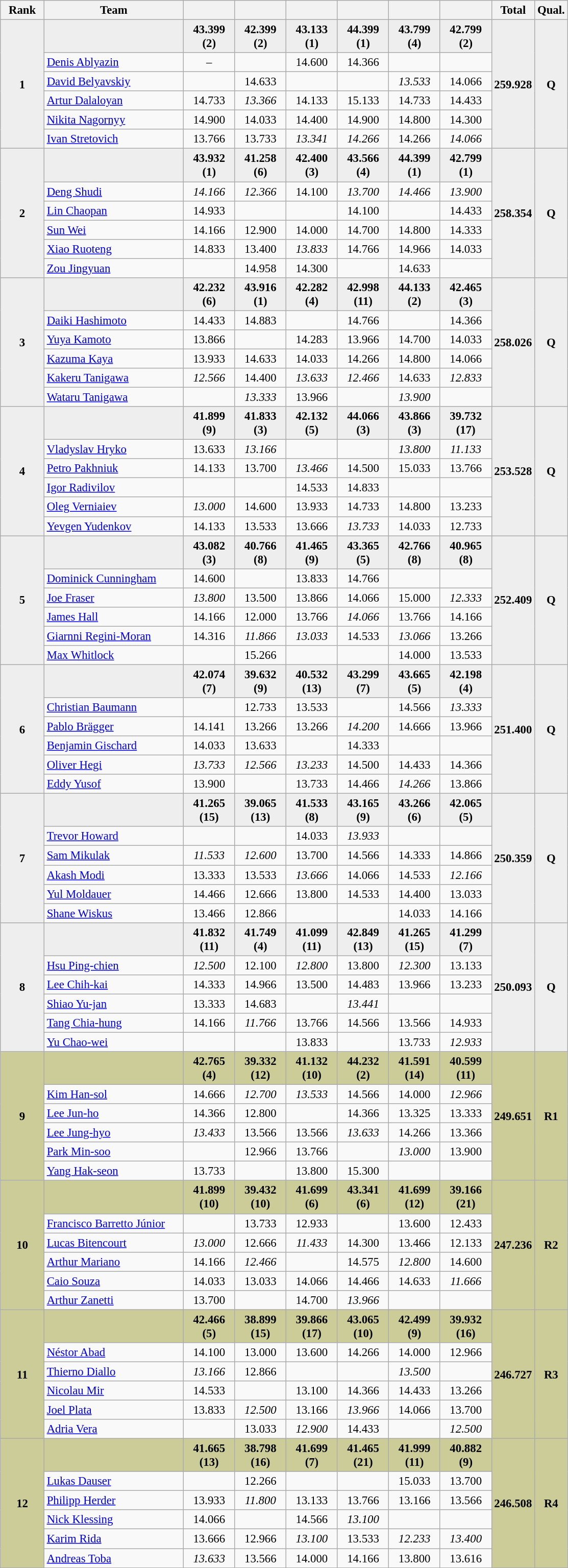<table style="text-align:center; font-size:95%" class="wikitable sortable">
<tr>
<th scope="col" style="width:50px;">Rank</th>
<th scope="col" style="width:175px;">Team</th>
<th scope="col" style="width:60px;"></th>
<th scope="col" style="width:60px;"></th>
<th scope="col" style="width:60px;"></th>
<th scope="col" style="width:60px;"></th>
<th scope="col" style="width:60px;"></th>
<th scope="col" style="width:60px;"></th>
<th>Total</th>
<th>Qual.</th>
</tr>
<tr style="background:#eee;">
<td rowspan="6"><strong>1</strong></td>
<td style="text-align:left;"><strong></strong></td>
<td><strong>43.399 (2)</strong></td>
<td><strong>42.399 (2)</strong></td>
<td><strong>43.133 (1)</strong></td>
<td><strong>44.399 (1)</strong></td>
<td><strong>43.799 (4)</strong></td>
<td><strong>42.799 (2)</strong></td>
<td rowspan="6"><strong>259.928</strong></td>
<td rowspan="6"><strong>Q</strong></td>
</tr>
<tr>
<td style="text-align:left;"><a href='#'>Denis Ablyazin</a></td>
<td><em>–</em></td>
<td></td>
<td>14.600</td>
<td>14.366</td>
<td></td>
<td></td>
</tr>
<tr>
<td style="text-align:left;"><a href='#'>David Belyavskiy</a></td>
<td></td>
<td>14.633</td>
<td></td>
<td></td>
<td><em>13.533</em></td>
<td>14.066</td>
</tr>
<tr>
<td style="text-align:left;"><a href='#'>Artur Dalaloyan</a></td>
<td>14.733</td>
<td><em>13.366</em></td>
<td>14.133</td>
<td>15.133</td>
<td>14.733</td>
<td>14.433</td>
</tr>
<tr>
<td style="text-align:left;"><a href='#'>Nikita Nagornyy</a></td>
<td>14.900</td>
<td>14.033</td>
<td>14.400</td>
<td>14.900</td>
<td>14.800</td>
<td>14.300</td>
</tr>
<tr>
<td style="text-align:left;"><a href='#'>Ivan Stretovich</a></td>
<td>13.766</td>
<td>13.733</td>
<td><em>13.341</em></td>
<td><em>14.266</em></td>
<td>14.266</td>
<td><em>14.066</em></td>
</tr>
<tr style="background:#eee;">
<td rowspan="6"><strong>2</strong></td>
<td style="text-align:left;"><strong></strong></td>
<td><strong>43.932 (1)</strong></td>
<td><strong>41.258 (6)</strong></td>
<td><strong>42.400 (3)</strong></td>
<td><strong>43.566 (4)</strong></td>
<td><strong>44.399 (1)</strong></td>
<td><strong>42.799 (1)</strong></td>
<td rowspan="6"><strong>258.354</strong></td>
<td rowspan="6"><strong>Q</strong></td>
</tr>
<tr>
<td style="text-align:left;"><a href='#'>Deng Shudi</a></td>
<td><em>14.166</em></td>
<td><em>12.366</em></td>
<td>14.100</td>
<td><em>13.700</em></td>
<td><em>14.466</em></td>
<td><em>13.900</em></td>
</tr>
<tr>
<td style="text-align:left;"><a href='#'>Lin Chaopan</a></td>
<td>14.933</td>
<td></td>
<td></td>
<td>14.100</td>
<td></td>
<td>14.433</td>
</tr>
<tr>
<td style="text-align:left;"><a href='#'>Sun Wei</a></td>
<td>14.166</td>
<td>12.900</td>
<td>14.000</td>
<td>14.700</td>
<td>14.800</td>
<td>14.333</td>
</tr>
<tr>
<td style="text-align:left;"><a href='#'>Xiao Ruoteng</a></td>
<td>14.833</td>
<td>13.400</td>
<td><em>13.833</em></td>
<td>14.766</td>
<td>14.966</td>
<td>14.033</td>
</tr>
<tr>
<td style="text-align:left;"><a href='#'>Zou Jingyuan</a></td>
<td></td>
<td>14.958</td>
<td>14.300</td>
<td></td>
<td>14.633</td>
<td></td>
</tr>
<tr style="background:#eee;">
<td rowspan="6"><strong>3</strong></td>
<td style="text-align:left;"><strong></strong></td>
<td><strong>42.232 (6)</strong></td>
<td><strong>43.916 (1)</strong></td>
<td><strong>42.282 (4)</strong></td>
<td><strong>42.998 (11)</strong></td>
<td><strong>44.133 (2)</strong></td>
<td><strong>42.465 (3)</strong></td>
<td rowspan="6"><strong>258.026</strong></td>
<td rowspan="6"><strong>Q</strong></td>
</tr>
<tr>
<td style="text-align:left;"><a href='#'>Daiki Hashimoto</a></td>
<td>14.433</td>
<td>14.883</td>
<td></td>
<td>14.766</td>
<td></td>
<td>14.366</td>
</tr>
<tr>
<td style="text-align:left;"><a href='#'>Yuya Kamoto</a></td>
<td>13.866</td>
<td></td>
<td>14.283</td>
<td>13.966</td>
<td>14.700</td>
<td>14.033</td>
</tr>
<tr>
<td style="text-align:left;"><a href='#'>Kazuma Kaya</a></td>
<td>13.933</td>
<td>14.633</td>
<td>14.033</td>
<td>14.266</td>
<td>14.800</td>
<td>14.066</td>
</tr>
<tr>
<td style="text-align:left;"><a href='#'>Kakeru Tanigawa</a></td>
<td><em>12.566</em></td>
<td>14.400</td>
<td><em>13.633</em></td>
<td><em>12.466</em></td>
<td>14.633</td>
<td><em>12.833</em></td>
</tr>
<tr>
<td style="text-align:left;"><a href='#'>Wataru Tanigawa</a></td>
<td></td>
<td><em>13.333</em></td>
<td>13.966</td>
<td></td>
<td><em>13.900</em></td>
<td></td>
</tr>
<tr style="background:#eee;">
<td rowspan="6"><strong>4</strong></td>
<td style="text-align:left;"><strong></strong></td>
<td><strong>41.899 (9)</strong></td>
<td><strong>41.833 (3)</strong></td>
<td><strong>42.132 (5)</strong></td>
<td><strong>44.066 (3)</strong></td>
<td><strong>43.866 (3)</strong></td>
<td><strong>39.732 (17)</strong></td>
<td rowspan="6"><strong>253.528</strong></td>
<td rowspan="6"><strong>Q</strong></td>
</tr>
<tr>
<td style="text-align:left;"><a href='#'>Vladyslav Hryko</a></td>
<td>13.633</td>
<td><em>13.166</em></td>
<td></td>
<td></td>
<td><em>13.800</em></td>
<td><em>11.133</em></td>
</tr>
<tr>
<td style="text-align:left;"><a href='#'>Petro Pakhniuk</a></td>
<td>14.133</td>
<td>13.700</td>
<td><em>13.466</em></td>
<td>14.500</td>
<td>15.033</td>
<td>13.766</td>
</tr>
<tr>
<td style="text-align:left;"><a href='#'>Igor Radivilov</a></td>
<td></td>
<td></td>
<td>14.533</td>
<td>14.833</td>
<td></td>
<td></td>
</tr>
<tr>
<td style="text-align:left;"><a href='#'>Oleg Verniaiev</a></td>
<td><em>13.000</em></td>
<td>14.600</td>
<td>13.933</td>
<td>14.733</td>
<td>14.800</td>
<td>13.233</td>
</tr>
<tr>
<td style="text-align:left;"><a href='#'>Yevgen Yudenkov</a></td>
<td>14.133</td>
<td>13.533</td>
<td>13.666</td>
<td><em>13.733</em></td>
<td>14.033</td>
<td>12.733</td>
</tr>
<tr style="background:#eee;">
<td rowspan="6"><strong>5</strong></td>
<td style="text-align:left;"><strong></strong></td>
<td><strong>43.082 (3)</strong></td>
<td><strong>40.766 (8)</strong></td>
<td><strong>41.465 (9)</strong></td>
<td><strong>43.365 (5)</strong></td>
<td><strong>42.766 (8)</strong></td>
<td><strong>40.965 (8)</strong></td>
<td rowspan="6"><strong>252.409</strong></td>
<td rowspan="6"><strong>Q</strong></td>
</tr>
<tr>
<td style="text-align:left;"><a href='#'>Dominick Cunningham</a></td>
<td>14.600</td>
<td></td>
<td>13.833</td>
<td>14.766</td>
<td></td>
<td></td>
</tr>
<tr>
<td style="text-align:left;"><a href='#'>Joe Fraser</a></td>
<td><em>13.800</em></td>
<td>13.500</td>
<td>13.866</td>
<td>14.066</td>
<td>15.000</td>
<td><em>12.333</em></td>
</tr>
<tr>
<td style="text-align:left;"><a href='#'>James Hall</a></td>
<td>14.166</td>
<td>12.000</td>
<td>13.766</td>
<td><em>14.066</em></td>
<td>13.766</td>
<td>14.166</td>
</tr>
<tr>
<td style="text-align:left;"><a href='#'>Giarnni Regini-Moran</a></td>
<td>14.316</td>
<td><em>11.866</em></td>
<td><em>13.033</em></td>
<td>14.533</td>
<td><em>13.066</em></td>
<td>13.266</td>
</tr>
<tr>
<td style="text-align:left;"><a href='#'>Max Whitlock</a></td>
<td></td>
<td>15.266</td>
<td></td>
<td></td>
<td>14.000</td>
<td>13.533</td>
</tr>
<tr style="background:#eee;">
<td rowspan="6"><strong>6</strong></td>
<td style="text-align:left;"><strong></strong></td>
<td><strong>42.074 (7)</strong></td>
<td><strong>39.632 (9)</strong></td>
<td><strong>40.532 (13)</strong></td>
<td><strong>43.299 (7)</strong></td>
<td><strong>43.665 (5)</strong></td>
<td><strong>42.198 (4)</strong></td>
<td rowspan="6"><strong>251.400</strong></td>
<td rowspan="6"><strong>Q</strong></td>
</tr>
<tr>
<td style="text-align:left;"><a href='#'>Christian Baumann</a></td>
<td></td>
<td>12.733</td>
<td>13.533</td>
<td></td>
<td>14.566</td>
<td><em>13.333</em></td>
</tr>
<tr>
<td style="text-align:left;"><a href='#'>Pablo Brägger</a></td>
<td>14.141</td>
<td>13.266</td>
<td>13.266</td>
<td><em>14.200</em></td>
<td>14.666</td>
<td>13.966</td>
</tr>
<tr>
<td style="text-align:left;"><a href='#'>Benjamin Gischard</a></td>
<td>14.033</td>
<td>13.633</td>
<td></td>
<td>14.333</td>
<td></td>
<td></td>
</tr>
<tr>
<td style="text-align:left;"><a href='#'>Oliver Hegi</a></td>
<td><em>13.733</em></td>
<td><em>12.566</em></td>
<td><em>13.233</em></td>
<td>14.500</td>
<td>14.433</td>
<td>14.366</td>
</tr>
<tr>
<td style="text-align:left;"><a href='#'>Eddy Yusof</a></td>
<td>13.900</td>
<td></td>
<td>13.733</td>
<td>14.466</td>
<td><em>14.266</em></td>
<td>13.866</td>
</tr>
<tr style="background:#eee;">
<td rowspan="6"><strong>7</strong></td>
<td style="text-align:left;"><strong></strong></td>
<td><strong>41.265 (15)</strong></td>
<td><strong>39.065 (13)</strong></td>
<td><strong>41.533 (8)</strong></td>
<td><strong>43.165 (9)</strong></td>
<td><strong>43.266 (6)</strong></td>
<td><strong>42.065 (5)</strong></td>
<td rowspan="6"><strong>250.359</strong></td>
<td rowspan="6"><strong>Q</strong></td>
</tr>
<tr>
<td style="text-align:left;"><a href='#'>Trevor Howard</a></td>
<td></td>
<td></td>
<td>14.033</td>
<td><em>13.933</em></td>
<td></td>
<td></td>
</tr>
<tr>
<td style="text-align:left;"><a href='#'>Sam Mikulak</a></td>
<td><em>11.533</em></td>
<td><em>12.600</em></td>
<td>13.700</td>
<td>14.566</td>
<td>14.333</td>
<td>14.866</td>
</tr>
<tr>
<td style="text-align:left;"><a href='#'>Akash Modi</a></td>
<td>13.333</td>
<td>13.533</td>
<td><em>13.666</em></td>
<td>14.066</td>
<td>14.533</td>
<td><em>12.166</em></td>
</tr>
<tr>
<td style="text-align:left;"><a href='#'>Yul Moldauer</a></td>
<td>14.466</td>
<td>12.666</td>
<td>13.800</td>
<td>14.533</td>
<td>14.400</td>
<td>13.033</td>
</tr>
<tr>
<td style="text-align:left;"><a href='#'>Shane Wiskus</a></td>
<td>13.466</td>
<td>12.866</td>
<td></td>
<td></td>
<td>14.033</td>
<td>14.166</td>
</tr>
<tr style="background:#eee;">
<td rowspan="6"><strong>8</strong></td>
<td style="text-align:left;"><strong></strong></td>
<td><strong>41.832 (11)</strong></td>
<td><strong>41.749 (4)</strong></td>
<td><strong>41.099 (11)</strong></td>
<td><strong>42.849 (13)</strong></td>
<td><strong>41.265 (15)</strong></td>
<td><strong>41.299 (7)</strong></td>
<td rowspan="6"><strong>250.093</strong></td>
<td rowspan="6"><strong>Q</strong></td>
</tr>
<tr>
<td style="text-align:left;"><a href='#'>Hsu Ping-chien</a></td>
<td><em>12.500</em></td>
<td>12.100</td>
<td><em>12.800</em></td>
<td>13.800</td>
<td><em>12.300</em></td>
<td>13.133</td>
</tr>
<tr>
<td style="text-align:left;"><a href='#'>Lee Chih-kai</a></td>
<td>14.333</td>
<td>14.966</td>
<td>13.500</td>
<td>14.483</td>
<td>13.966</td>
<td>13.233</td>
</tr>
<tr>
<td style="text-align:left;"><a href='#'>Shiao Yu-jan</a></td>
<td>13.333</td>
<td>14.683</td>
<td></td>
<td><em>13.441</em></td>
<td></td>
<td></td>
</tr>
<tr>
<td style="text-align:left;"><a href='#'>Tang Chia-hung</a></td>
<td>14.166</td>
<td><em>11.766</em></td>
<td>13.766</td>
<td>14.566</td>
<td>13.566</td>
<td>14.933</td>
</tr>
<tr>
<td style="text-align:left;"><a href='#'>Yu Chao-wei</a></td>
<td></td>
<td></td>
<td>13.833</td>
<td></td>
<td>13.733</td>
<td><em>12.933</em></td>
</tr>
<tr style="background:#cccc99;">
<td rowspan="6"><strong>9</strong></td>
<td style="text-align:left;"><strong></strong></td>
<td><strong>42.765 (4)</strong></td>
<td><strong>39.332 (12)</strong></td>
<td><strong>41.132 (10)</strong></td>
<td><strong>44.232 (2)</strong></td>
<td><strong>41.591 (14)</strong></td>
<td><strong>40.599 (11)</strong></td>
<td rowspan="6"><strong>249.651</strong></td>
<td rowspan="6"><strong>R1</strong></td>
</tr>
<tr>
<td style="text-align:left;"><a href='#'>Kim Han-sol</a></td>
<td>14.666</td>
<td><em>12.700</em></td>
<td><em>13.533</em></td>
<td>14.566</td>
<td>14.000</td>
<td><em>12.966</em></td>
</tr>
<tr>
<td style="text-align:left;"><a href='#'>Lee Jun-ho</a></td>
<td>14.366</td>
<td>12.800</td>
<td></td>
<td>14.366</td>
<td>13.325</td>
<td>13.333</td>
</tr>
<tr>
<td style="text-align:left;"><a href='#'>Lee Jung-hyo</a></td>
<td><em>13.433</em></td>
<td>13.566</td>
<td>13.566</td>
<td><em>13.633</em></td>
<td>14.266</td>
<td>13.366</td>
</tr>
<tr>
<td style="text-align:left;"><a href='#'>Park Min-soo</a></td>
<td></td>
<td>12.966</td>
<td>13.766</td>
<td></td>
<td><em>13.000</em></td>
<td>13.900</td>
</tr>
<tr>
<td style="text-align:left;"><a href='#'>Yang Hak-seon</a></td>
<td>13.733</td>
<td></td>
<td>13.800</td>
<td>15.300</td>
<td></td>
<td></td>
</tr>
<tr style="background:#cccc99;">
<td rowspan="6"><strong>10</strong></td>
<td style="text-align:left;"><strong></strong></td>
<td><strong>41.899 (10)</strong></td>
<td><strong>39.432 (10)</strong></td>
<td><strong>41.699 (6)</strong></td>
<td><strong>43.341 (6)</strong></td>
<td><strong>41.699 (12)</strong></td>
<td><strong>39.166 (21)</strong></td>
<td rowspan="6"><strong>247.236</strong></td>
<td rowspan="6"><strong>R2</strong></td>
</tr>
<tr>
<td style="text-align:left;"><a href='#'>Francisco Barretto Júnior</a></td>
<td></td>
<td>13.733</td>
<td>12.933</td>
<td></td>
<td>13.600</td>
<td>12.433</td>
</tr>
<tr>
<td style="text-align:left;"><a href='#'>Lucas Bitencourt</a></td>
<td><em>13.000</em></td>
<td>12.666</td>
<td><em>11.433</em></td>
<td>14.300</td>
<td>13.466</td>
<td>12.133</td>
</tr>
<tr>
<td style="text-align:left;"><a href='#'>Arthur Mariano</a></td>
<td>14.166</td>
<td><em>12.466</em></td>
<td></td>
<td>14.575</td>
<td><em>12.800</em></td>
<td>14.600</td>
</tr>
<tr>
<td style="text-align:left;"><a href='#'>Caio Souza</a></td>
<td>14.033</td>
<td>13.033</td>
<td>14.066</td>
<td>14.466</td>
<td>14.633</td>
<td><em>11.666</em></td>
</tr>
<tr>
<td style="text-align:left;"><a href='#'>Arthur Zanetti</a></td>
<td>13.700</td>
<td></td>
<td>14.700</td>
<td><em>13.966</em></td>
<td></td>
<td></td>
</tr>
<tr style="background:#cccc99;">
<td rowspan="6"><strong>11</strong></td>
<td style="text-align:left;"><strong></strong></td>
<td><strong>42.466 (5)</strong></td>
<td><strong>38.899 (15)</strong></td>
<td><strong>39.866 (17)</strong></td>
<td><strong>43.065 (10)</strong></td>
<td><strong>42.499 (9)</strong></td>
<td><strong>39.932 (16)</strong></td>
<td rowspan="6"><strong>246.727</strong></td>
<td rowspan="6"><strong>R3</strong></td>
</tr>
<tr>
<td style="text-align:left;"><a href='#'>Néstor Abad</a></td>
<td>14.100</td>
<td>13.000</td>
<td>13.600</td>
<td>14.266</td>
<td>14.000</td>
<td>12.966</td>
</tr>
<tr>
<td style="text-align:left;"><a href='#'>Thierno Diallo</a></td>
<td><em>13.166</em></td>
<td>12.866</td>
<td></td>
<td></td>
<td><em>13.500</em></td>
<td></td>
</tr>
<tr>
<td style="text-align:left;"><a href='#'>Nicolau Mir</a></td>
<td>14.533</td>
<td></td>
<td>13.100</td>
<td>14.366</td>
<td>14.433</td>
<td>13.266</td>
</tr>
<tr>
<td style="text-align:left;"><a href='#'>Joel Plata</a></td>
<td>13.833</td>
<td><em>12.500</em></td>
<td>13.166</td>
<td><em>13.966</em></td>
<td>14.066</td>
<td>13.700</td>
</tr>
<tr>
<td style="text-align:left;"><a href='#'>Adria Vera</a></td>
<td></td>
<td>13.033</td>
<td><em>12.900</em></td>
<td>14.433</td>
<td></td>
<td><em>12.500</em></td>
</tr>
<tr style="background:#cccc99;">
<td rowspan="6"><strong>12</strong></td>
<td style="text-align:left;"><strong></strong></td>
<td><strong>41.665 (13)</strong></td>
<td><strong>38.798 (16)</strong></td>
<td><strong>41.699 (7)</strong></td>
<td><strong>41.465 (21)</strong></td>
<td><strong>41.999 (11)</strong></td>
<td><strong>40.882 (9)</strong></td>
<td rowspan="6"><strong>246.508</strong></td>
<td rowspan="6"><strong>R4</strong></td>
</tr>
<tr>
<td style="text-align:left;"><a href='#'>Lukas Dauser</a></td>
<td></td>
<td>12.266</td>
<td></td>
<td></td>
<td>15.033</td>
<td>13.700</td>
</tr>
<tr>
<td style="text-align:left;"><a href='#'>Philipp Herder</a></td>
<td>13.933</td>
<td><em>11.800</em></td>
<td>13.133</td>
<td>13.766</td>
<td>13.166</td>
<td>13.566</td>
</tr>
<tr>
<td style="text-align:left;"><a href='#'>Nick Klessing</a></td>
<td>14.066</td>
<td></td>
<td>14.566</td>
<td><em>13.100</em></td>
<td></td>
<td></td>
</tr>
<tr>
<td style="text-align:left;"><a href='#'>Karim Rida</a></td>
<td>13.666</td>
<td>12.966</td>
<td><em>13.100</em></td>
<td>13.533</td>
<td><em>12.233</em></td>
<td><em>13.400</em></td>
</tr>
<tr>
<td style="text-align:left;"><a href='#'>Andreas Toba</a></td>
<td><em>13.633</em></td>
<td>13.566</td>
<td>14.000</td>
<td>14.166</td>
<td>13.800</td>
<td>13.616</td>
</tr>
</table>
